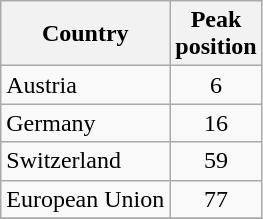<table class="wikitable">
<tr>
<th>Country</th>
<th>Peak<br>position</th>
</tr>
<tr>
<td>Austria</td>
<td align="center">6</td>
</tr>
<tr>
<td>Germany</td>
<td align="center">16</td>
</tr>
<tr>
<td>Switzerland</td>
<td align="center">59</td>
</tr>
<tr>
<td>European Union</td>
<td align="center">77</td>
</tr>
<tr>
</tr>
</table>
